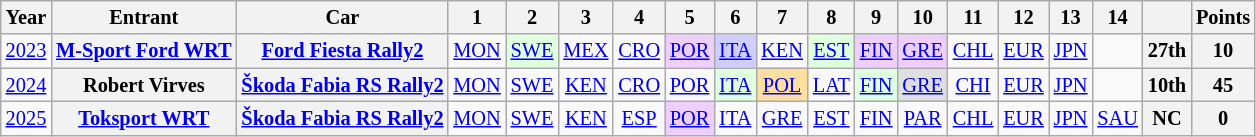<table class ="wikitable" style="text-align:center; font-size:85%">
<tr>
<th>Year</th>
<th>Entrant</th>
<th>Car</th>
<th>1</th>
<th>2</th>
<th>3</th>
<th>4</th>
<th>5</th>
<th>6</th>
<th>7</th>
<th>8</th>
<th>9</th>
<th>10</th>
<th>11</th>
<th>12</th>
<th>13</th>
<th>14</th>
<th></th>
<th>Points</th>
</tr>
<tr>
<td><a href='#'>2023</a></td>
<th nowrap><a href='#'>M-Sport Ford WRT</a></th>
<th nowrap><a href='#'>Ford Fiesta Rally2</a></th>
<td><a href='#'>MON</a></td>
<td style="background:#DFFFDF;"><a href='#'>SWE</a><br></td>
<td><a href='#'>MEX</a></td>
<td><a href='#'>CRO</a></td>
<td style="background:#EFCFFF;"><a href='#'>POR</a><br></td>
<td style="background:#CFCFFF;"CFCFFF><a href='#'>ITA</a><br></td>
<td><a href='#'>KEN</a></td>
<td style="background:#DFFFDF;"><a href='#'>EST</a><br></td>
<td style="background:#EFCFFF;"><a href='#'>FIN</a><br></td>
<td style="background:#EFCFFF;"><a href='#'>GRE</a><br></td>
<td><a href='#'>CHL</a></td>
<td><a href='#'>EUR</a></td>
<td><a href='#'>JPN</a></td>
<td></td>
<th>27th</th>
<th>10</th>
</tr>
<tr>
<td><a href='#'>2024</a></td>
<th nowrap>Robert Virves</th>
<th nowrap><a href='#'>Škoda Fabia RS Rally2</a></th>
<td><a href='#'>MON</a></td>
<td><a href='#'>SWE</a></td>
<td><a href='#'>KEN</a></td>
<td><a href='#'>CRO</a></td>
<td><a href='#'>POR</a></td>
<td style="background:#DFFFDF;"><a href='#'>ITA</a><br></td>
<td style="background:#FFDF9F;"><a href='#'>POL</a><br></td>
<td><a href='#'>LAT</a></td>
<td style="background:#DFFFDF;"><a href='#'>FIN</a><br></td>
<td style="background:#DFDFDF;"><a href='#'>GRE</a><br></td>
<td><a href='#'>CHI</a></td>
<td><a href='#'>EUR</a></td>
<td><a href='#'>JPN</a></td>
<td></td>
<th>10th</th>
<th>45</th>
</tr>
<tr>
<td><a href='#'>2025</a></td>
<th nowrap><a href='#'>Toksport WRT</a></th>
<th nowrap><a href='#'>Škoda Fabia RS Rally2</a></th>
<td><a href='#'>MON</a></td>
<td><a href='#'>SWE</a></td>
<td><a href='#'>KEN</a></td>
<td><a href='#'>ESP</a></td>
<td style="background:#EFCFFF;"><a href='#'>POR</a><br></td>
<td><a href='#'>ITA</a></td>
<td><a href='#'>GRE</a></td>
<td><a href='#'>EST</a></td>
<td><a href='#'>FIN</a></td>
<td><a href='#'>PAR</a></td>
<td><a href='#'>CHL</a></td>
<td><a href='#'>EUR</a></td>
<td><a href='#'>JPN</a></td>
<td><a href='#'>SAU</a></td>
<th>NC</th>
<th>0</th>
</tr>
</table>
